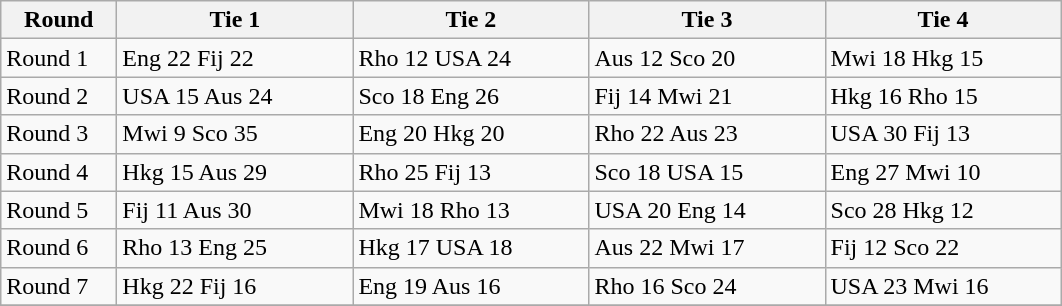<table class="wikitable" style="font-size: 100%">
<tr>
<th width=70>Round</th>
<th width=150>Tie 1</th>
<th width=150>Tie 2</th>
<th width=150>Tie 3</th>
<th width=150>Tie 4</th>
</tr>
<tr>
<td>Round 1</td>
<td>Eng 22 Fij 22</td>
<td>Rho 12 USA 24</td>
<td>Aus 12 Sco 20</td>
<td>Mwi 18 Hkg 15</td>
</tr>
<tr>
<td>Round 2</td>
<td>USA 15 Aus 24</td>
<td>Sco 18 Eng 26</td>
<td>Fij 14 Mwi 21</td>
<td>Hkg 16 Rho 15</td>
</tr>
<tr>
<td>Round 3</td>
<td>Mwi 9 Sco 35</td>
<td>Eng 20 Hkg 20</td>
<td>Rho 22 Aus 23</td>
<td>USA 30 Fij 13</td>
</tr>
<tr>
<td>Round 4</td>
<td>Hkg 15 Aus 29</td>
<td>Rho 25 Fij 13</td>
<td>Sco 18 USA 15</td>
<td>Eng 27 Mwi 10</td>
</tr>
<tr>
<td>Round 5</td>
<td>Fij 11 Aus 30</td>
<td>Mwi 18 Rho 13</td>
<td>USA 20 Eng 14</td>
<td>Sco 28 Hkg 12</td>
</tr>
<tr>
<td>Round 6</td>
<td>Rho 13 Eng 25</td>
<td>Hkg 17 USA 18</td>
<td>Aus 22 Mwi 17</td>
<td>Fij 12 Sco 22</td>
</tr>
<tr>
<td>Round 7</td>
<td>Hkg 22 Fij 16</td>
<td>Eng 19 Aus 16</td>
<td>Rho 16 Sco 24</td>
<td>USA 23 Mwi 16</td>
</tr>
<tr>
</tr>
</table>
